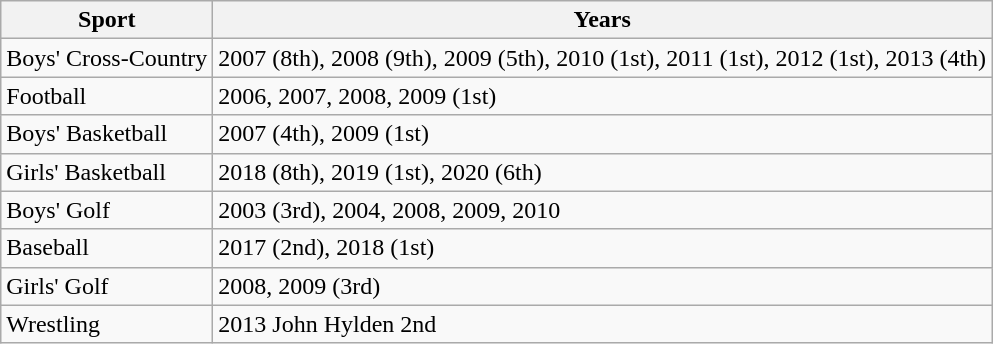<table class="wikitable">
<tr>
<th>Sport</th>
<th>Years</th>
</tr>
<tr>
<td>Boys' Cross-Country</td>
<td>2007 (8th), 2008 (9th), 2009 (5th), 2010 (1st), 2011 (1st), 2012 (1st), 2013 (4th)</td>
</tr>
<tr>
<td>Football</td>
<td>2006, 2007, 2008, 2009 (1st)</td>
</tr>
<tr>
<td>Boys' Basketball</td>
<td>2007 (4th), 2009 (1st)</td>
</tr>
<tr>
<td>Girls' Basketball</td>
<td>2018 (8th), 2019 (1st), 2020 (6th)</td>
</tr>
<tr>
<td>Boys' Golf</td>
<td>2003 (3rd), 2004, 2008, 2009, 2010</td>
</tr>
<tr>
<td>Baseball</td>
<td>2017 (2nd), 2018 (1st)</td>
</tr>
<tr>
<td>Girls' Golf</td>
<td>2008, 2009 (3rd)</td>
</tr>
<tr>
<td>Wrestling</td>
<td>2013 John Hylden 2nd</td>
</tr>
</table>
